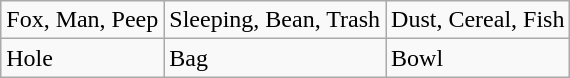<table class="wikitable mw-collapsible mw-collapsed">
<tr>
<td>Fox, Man, Peep</td>
<td>Sleeping, Bean, Trash</td>
<td>Dust, Cereal, Fish</td>
</tr>
<tr>
<td>Hole</td>
<td>Bag</td>
<td>Bowl</td>
</tr>
</table>
